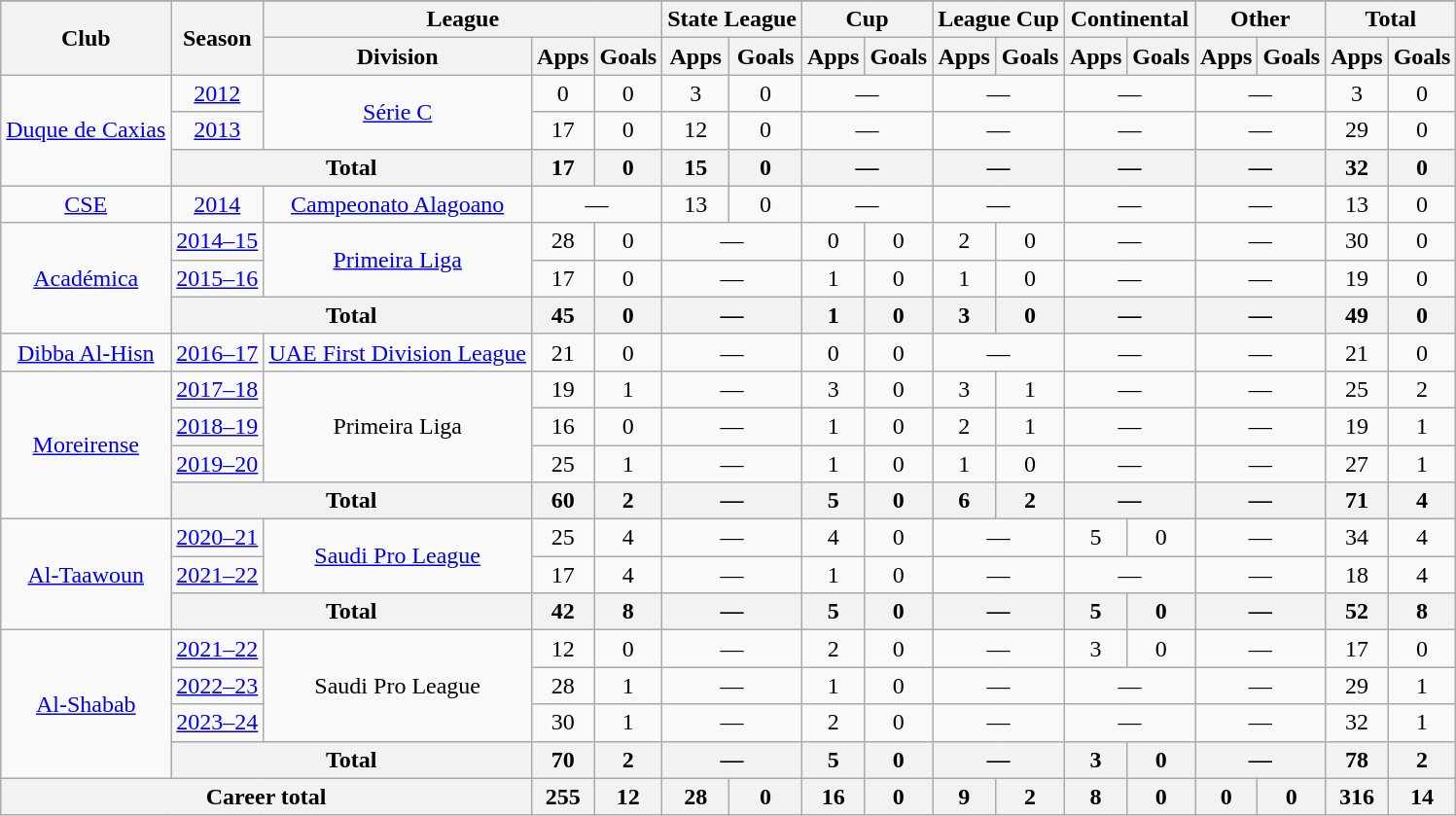<table class="wikitable" style="text-align: center">
<tr>
</tr>
<tr>
<th rowspan="2">Club</th>
<th rowspan="2">Season</th>
<th colspan="3">League</th>
<th colspan="2">State League</th>
<th colspan="2">Cup</th>
<th colspan="2">League Cup</th>
<th colspan="2">Continental</th>
<th colspan="2">Other</th>
<th colspan="3">Total</th>
</tr>
<tr>
<th>Division</th>
<th>Apps</th>
<th>Goals</th>
<th>Apps</th>
<th>Goals</th>
<th>Apps</th>
<th>Goals</th>
<th>Apps</th>
<th>Goals</th>
<th>Apps</th>
<th>Goals</th>
<th>Apps</th>
<th>Goals</th>
<th>Apps</th>
<th>Goals</th>
</tr>
<tr>
<td rowspan="3"><a href='#'>Duque de Caxias</a></td>
<td><a href='#'>2012</a></td>
<td rowspan="2"><a href='#'>Série C</a></td>
<td>0</td>
<td>0</td>
<td>3</td>
<td>0</td>
<td colspan="2">—</td>
<td colspan="2">—</td>
<td colspan="2">—</td>
<td colspan="2">—</td>
<td>3</td>
<td>0</td>
</tr>
<tr>
<td><a href='#'>2013</a></td>
<td>17</td>
<td>0</td>
<td>12</td>
<td>0</td>
<td colspan="2">—</td>
<td colspan="2">—</td>
<td colspan="2">—</td>
<td colspan="2">—</td>
<td>29</td>
<td>0</td>
</tr>
<tr>
<th colspan="2">Total</th>
<th>17</th>
<th>0</th>
<th>15</th>
<th>0</th>
<th colspan="2">—</th>
<th colspan="2">—</th>
<th colspan="2">—</th>
<th colspan="2">—</th>
<th>32</th>
<th>0</th>
</tr>
<tr>
<td><a href='#'>CSE</a></td>
<td><a href='#'>2014</a></td>
<td><a href='#'>Campeonato Alagoano</a></td>
<td colspan="2">—</td>
<td>13</td>
<td>0</td>
<td colspan="2">—</td>
<td colspan="2">—</td>
<td colspan="2">—</td>
<td colspan="2">—</td>
<td>13</td>
<td>0</td>
</tr>
<tr>
<td rowspan="3"><a href='#'>Académica</a></td>
<td><a href='#'>2014–15</a></td>
<td rowspan="2"><a href='#'>Primeira Liga</a></td>
<td>28</td>
<td>0</td>
<td colspan="2">—</td>
<td>0</td>
<td>0</td>
<td>2</td>
<td>0</td>
<td colspan="2">—</td>
<td colspan="2">—</td>
<td>30</td>
<td>0</td>
</tr>
<tr>
<td><a href='#'>2015–16</a></td>
<td>17</td>
<td>0</td>
<td colspan="2">—</td>
<td>1</td>
<td>0</td>
<td>1</td>
<td>0</td>
<td colspan="2">—</td>
<td colspan="2">—</td>
<td>19</td>
<td>0</td>
</tr>
<tr>
<th colspan="2">Total</th>
<th>45</th>
<th>0</th>
<th colspan="2">—</th>
<th>1</th>
<th>0</th>
<th>3</th>
<th>0</th>
<th colspan="2">—</th>
<th colspan="2">—</th>
<th>49</th>
<th>0</th>
</tr>
<tr>
<td><a href='#'>Dibba Al-Hisn</a></td>
<td><a href='#'>2016–17</a></td>
<td><a href='#'>UAE First Division League</a></td>
<td>21</td>
<td>0</td>
<td colspan="2">—</td>
<td>0</td>
<td>0</td>
<td colspan="2">—</td>
<td colspan="2">—</td>
<td colspan="2">—</td>
<td>21</td>
<td>0</td>
</tr>
<tr>
<td rowspan="4"><a href='#'>Moreirense</a></td>
<td><a href='#'>2017–18</a></td>
<td rowspan="3">Primeira Liga</td>
<td>19</td>
<td>1</td>
<td colspan="2">—</td>
<td>3</td>
<td>0</td>
<td>3</td>
<td>1</td>
<td colspan="2">—</td>
<td colspan="2">—</td>
<td>25</td>
<td>2</td>
</tr>
<tr>
<td><a href='#'>2018–19</a></td>
<td>16</td>
<td>0</td>
<td colspan="2">—</td>
<td>1</td>
<td>0</td>
<td>2</td>
<td>1</td>
<td colspan="2">—</td>
<td colspan="2">—</td>
<td>19</td>
<td>1</td>
</tr>
<tr>
<td><a href='#'>2019–20</a></td>
<td>25</td>
<td>1</td>
<td colspan="2">—</td>
<td>1</td>
<td>0</td>
<td>1</td>
<td>0</td>
<td colspan="2">—</td>
<td colspan="2">—</td>
<td>27</td>
<td>1</td>
</tr>
<tr>
<th colspan="2">Total</th>
<th>60</th>
<th>2</th>
<th colspan="2">—</th>
<th>5</th>
<th>0</th>
<th>6</th>
<th>2</th>
<th colspan="2">—</th>
<th colspan="2">—</th>
<th>71</th>
<th>4</th>
</tr>
<tr>
<td rowspan="3"><a href='#'>Al-Taawoun</a></td>
<td><a href='#'>2020–21</a></td>
<td rowspan="2"><a href='#'>Saudi Pro League</a></td>
<td>25</td>
<td>4</td>
<td colspan="2">—</td>
<td>4</td>
<td>0</td>
<td colspan="2">—</td>
<td>5</td>
<td>0</td>
<td colspan="2">—</td>
<td>34</td>
<td>4</td>
</tr>
<tr>
<td><a href='#'>2021–22</a></td>
<td>17</td>
<td>4</td>
<td colspan="2">—</td>
<td>1</td>
<td>0</td>
<td colspan="2">—</td>
<td colspan="2">—</td>
<td colspan="2">—</td>
<td>18</td>
<td>4</td>
</tr>
<tr>
<th colspan="2">Total</th>
<th>42</th>
<th>8</th>
<th colspan="2">—</th>
<th>5</th>
<th>0</th>
<th colspan="2">—</th>
<th>5</th>
<th>0</th>
<th colspan="2">—</th>
<th>52</th>
<th>8</th>
</tr>
<tr>
<td rowspan="4"><a href='#'>Al-Shabab</a></td>
<td><a href='#'>2021–22</a></td>
<td rowspan="3">Saudi Pro League</td>
<td>12</td>
<td>0</td>
<td colspan="2">—</td>
<td>2</td>
<td>0</td>
<td colspan="2">—</td>
<td>3</td>
<td>0</td>
<td colspan="2">—</td>
<td>17</td>
<td>0</td>
</tr>
<tr>
<td><a href='#'>2022–23</a></td>
<td>28</td>
<td>1</td>
<td colspan="2">—</td>
<td>1</td>
<td>0</td>
<td colspan="2">—</td>
<td colspan="2">—</td>
<td colspan="2">—</td>
<td>29</td>
<td>1</td>
</tr>
<tr>
<td><a href='#'>2023–24</a></td>
<td>30</td>
<td>1</td>
<td colspan="2">—</td>
<td>2</td>
<td>0</td>
<td colspan="2">—</td>
<td colspan="2">—</td>
<td colspan="2">—</td>
<td>32</td>
<td>1</td>
</tr>
<tr>
<th colspan="2">Total</th>
<th>70</th>
<th>2</th>
<th colspan="2">—</th>
<th>5</th>
<th>0</th>
<th colspan="2">—</th>
<th>3</th>
<th>0</th>
<th colspan="2">—</th>
<th>78</th>
<th>2</th>
</tr>
<tr>
<th colspan="3">Career total</th>
<th>255</th>
<th>12</th>
<th>28</th>
<th>0</th>
<th>16</th>
<th>0</th>
<th>9</th>
<th>2</th>
<th>8</th>
<th>0</th>
<th>0</th>
<th>0</th>
<th>316</th>
<th>14</th>
</tr>
</table>
